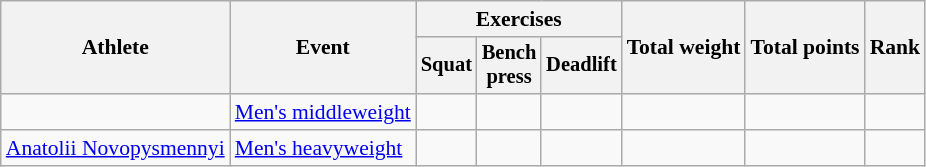<table class=wikitable style="font-size:90%">
<tr>
<th rowspan="2">Athlete</th>
<th rowspan="2">Event</th>
<th colspan="3">Exercises</th>
<th rowspan="2">Total weight</th>
<th rowspan="2">Total points</th>
<th rowspan="2">Rank</th>
</tr>
<tr style="font-size:95%">
<th>Squat</th>
<th>Bench<br>press</th>
<th>Deadlift</th>
</tr>
<tr align=center>
<td align=left></td>
<td align=left><a href='#'>Men's middleweight</a></td>
<td></td>
<td></td>
<td></td>
<td></td>
<td></td>
<td></td>
</tr>
<tr align=center>
<td align=left><a href='#'>Anatolii Novopysmennyi</a></td>
<td align=left><a href='#'>Men's heavyweight</a></td>
<td></td>
<td></td>
<td></td>
<td></td>
<td></td>
<td></td>
</tr>
</table>
